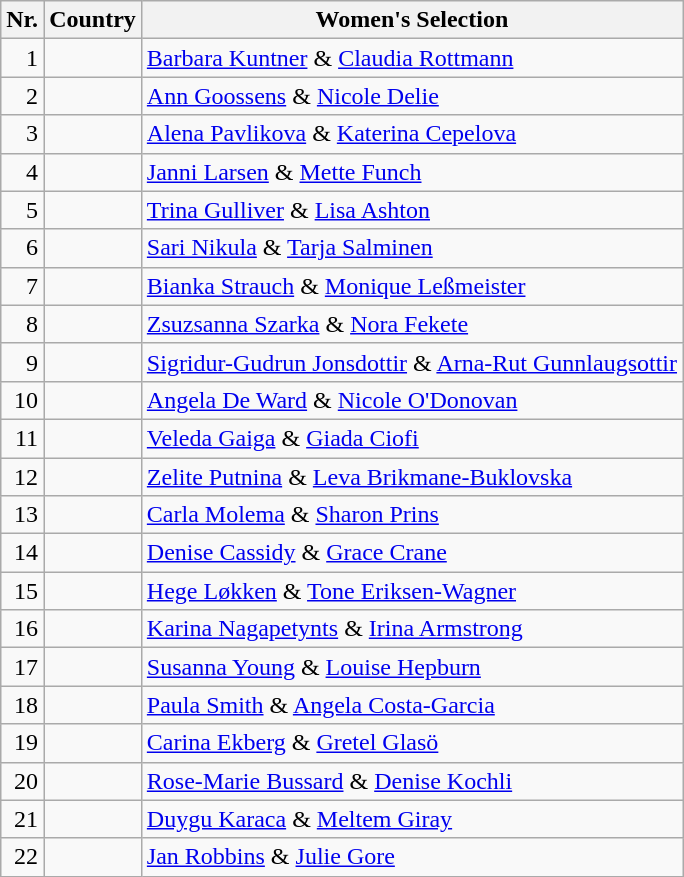<table class="wikitable">
<tr>
<th>Nr.</th>
<th>Country</th>
<th>Women's Selection</th>
</tr>
<tr>
<td align=right>1</td>
<td></td>
<td><a href='#'>Barbara Kuntner</a> & <a href='#'>Claudia Rottmann</a></td>
</tr>
<tr>
<td align=right>2</td>
<td></td>
<td><a href='#'>Ann Goossens</a> & <a href='#'>Nicole Delie</a></td>
</tr>
<tr>
<td align=right>3</td>
<td></td>
<td><a href='#'>Alena Pavlikova</a> & <a href='#'>Katerina Cepelova</a></td>
</tr>
<tr>
<td align=right>4</td>
<td></td>
<td><a href='#'>Janni Larsen</a> & <a href='#'>Mette Funch</a></td>
</tr>
<tr>
<td align=right>5</td>
<td></td>
<td><a href='#'>Trina Gulliver</a> & <a href='#'>Lisa Ashton</a></td>
</tr>
<tr>
<td align=right>6</td>
<td></td>
<td><a href='#'>Sari Nikula</a> & <a href='#'>Tarja Salminen</a></td>
</tr>
<tr>
<td align=right>7</td>
<td></td>
<td><a href='#'>Bianka Strauch</a> & <a href='#'>Monique Leßmeister</a></td>
</tr>
<tr>
<td align=right>8</td>
<td></td>
<td><a href='#'>Zsuzsanna Szarka</a> & <a href='#'>Nora Fekete</a></td>
</tr>
<tr>
<td align=right>9</td>
<td></td>
<td><a href='#'>Sigridur-Gudrun Jonsdottir</a> & <a href='#'>Arna-Rut Gunnlaugsottir</a></td>
</tr>
<tr>
<td align=right>10</td>
<td></td>
<td><a href='#'>Angela De Ward</a> & <a href='#'>Nicole O'Donovan</a></td>
</tr>
<tr>
<td align=right>11</td>
<td></td>
<td><a href='#'>Veleda Gaiga</a> & <a href='#'>Giada Ciofi</a></td>
</tr>
<tr>
<td align=right>12</td>
<td></td>
<td><a href='#'>Zelite Putnina</a> & <a href='#'>Leva Brikmane-Buklovska</a></td>
</tr>
<tr>
<td align=right>13</td>
<td></td>
<td><a href='#'>Carla Molema</a> & <a href='#'>Sharon Prins</a></td>
</tr>
<tr>
<td align=right>14</td>
<td></td>
<td><a href='#'>Denise Cassidy</a> & <a href='#'>Grace Crane</a></td>
</tr>
<tr>
<td align=right>15</td>
<td></td>
<td><a href='#'>Hege Løkken</a> & <a href='#'>Tone Eriksen-Wagner</a></td>
</tr>
<tr>
<td align=right>16</td>
<td></td>
<td><a href='#'>Karina Nagapetynts</a> & <a href='#'>Irina Armstrong</a></td>
</tr>
<tr>
<td align=right>17</td>
<td></td>
<td><a href='#'>Susanna Young</a> & <a href='#'>Louise Hepburn</a></td>
</tr>
<tr>
<td align=right>18</td>
<td></td>
<td><a href='#'>Paula Smith</a> & <a href='#'>Angela Costa-Garcia</a></td>
</tr>
<tr>
<td align=right>19</td>
<td></td>
<td><a href='#'>Carina Ekberg</a> & <a href='#'>Gretel Glasö</a></td>
</tr>
<tr>
<td align=right>20</td>
<td></td>
<td><a href='#'>Rose-Marie Bussard</a> & <a href='#'>Denise Kochli</a></td>
</tr>
<tr>
<td align=right>21</td>
<td></td>
<td><a href='#'>Duygu Karaca</a> & <a href='#'>Meltem Giray</a></td>
</tr>
<tr>
<td align=right>22</td>
<td></td>
<td><a href='#'>Jan Robbins</a> & <a href='#'>Julie Gore</a></td>
</tr>
</table>
